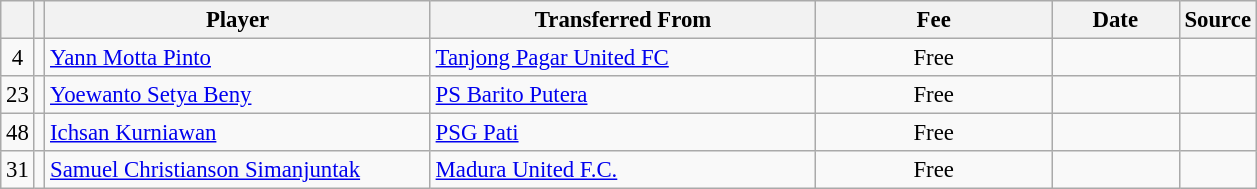<table class="wikitable plainrowheaders sortable" style="font-size:95%">
<tr>
<th></th>
<th></th>
<th scope="col" style="width:250px;">Player</th>
<th scope="col" style="width:250px;">Transferred From</th>
<th scope="col" style="width:150px;">Fee</th>
<th scope="col" style="width:78px;">Date</th>
<th>Source</th>
</tr>
<tr>
<td align=center>4</td>
<td align=center></td>
<td> <a href='#'>Yann Motta Pinto</a></td>
<td> <a href='#'>Tanjong Pagar United FC</a></td>
<td align=center>Free</td>
<td align=center></td>
<td align=center></td>
</tr>
<tr>
<td align=center>23</td>
<td align=center></td>
<td> <a href='#'>Yoewanto Setya Beny</a></td>
<td> <a href='#'>PS Barito Putera</a></td>
<td align=center>Free</td>
<td align=center></td>
<td align=center></td>
</tr>
<tr>
<td align=center>48</td>
<td align=center></td>
<td> <a href='#'>Ichsan Kurniawan</a></td>
<td> <a href='#'>PSG Pati</a></td>
<td align=center>Free</td>
<td align=center></td>
<td align=center></td>
</tr>
<tr>
<td align=center>31</td>
<td align=center></td>
<td> <a href='#'>Samuel Christianson Simanjuntak</a></td>
<td> <a href='#'>Madura United F.C.</a></td>
<td align=center>Free</td>
<td align=center></td>
<td align=center></td>
</tr>
</table>
